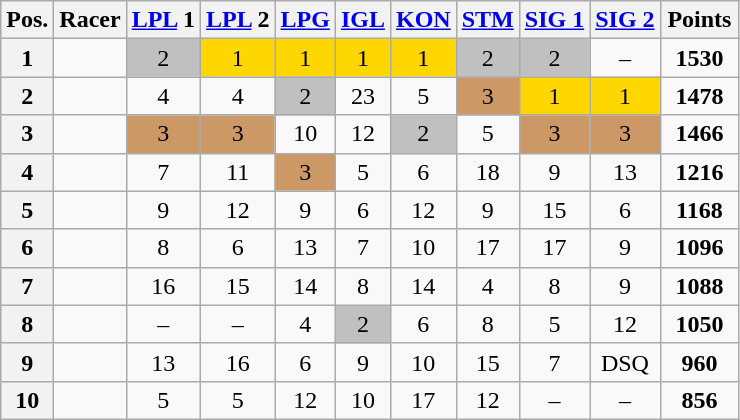<table class="wikitable sortable plainrowheaders" style="text-align:center;">
<tr>
<th scope="col">Pos.</th>
<th scope="col">Racer</th>
<th scope="col"> <a href='#'>LPL</a> 1</th>
<th scope="col"> <a href='#'>LPL</a> 2</th>
<th scope="col"> <a href='#'>LPG</a></th>
<th scope="col"> <a href='#'>IGL</a></th>
<th scope="col"> <a href='#'>KON</a></th>
<th scope="col"> <a href='#'>STM</a></th>
<th scope="col"> <a href='#'>SIG 1</a></th>
<th scope="col"> <a href='#'>SIG 2</a></th>
<th style="width:45px;">Points</th>
</tr>
<tr>
<th style="text-align:center;">1</th>
<td align="left"></td>
<td style="background:silver;">2</td>
<td style="background:gold;">1</td>
<td style="background:gold;">1</td>
<td style="background:gold;">1</td>
<td style="background:gold;">1</td>
<td style="background:silver;">2</td>
<td style="background:silver;">2</td>
<td>–</td>
<td><strong>1530</strong></td>
</tr>
<tr>
<th style="text-align:center;">2</th>
<td align="left"></td>
<td>4</td>
<td>4</td>
<td style="background:silver;">2</td>
<td>23</td>
<td>5</td>
<td style="background:#c96;">3</td>
<td style="background:gold;">1</td>
<td style="background:gold;">1</td>
<td><strong>1478</strong></td>
</tr>
<tr>
<th style="text-align:center;">3</th>
<td align="left"></td>
<td style="background:#c96;">3</td>
<td style="background:#c96;">3</td>
<td>10</td>
<td>12</td>
<td style="background:silver;">2</td>
<td>5</td>
<td style="background:#c96;">3</td>
<td style="background:#c96;">3</td>
<td><strong>1466</strong></td>
</tr>
<tr>
<th style="text-align:center;">4</th>
<td align="left"></td>
<td>7</td>
<td>11</td>
<td style="background:#c96;">3</td>
<td>5</td>
<td>6</td>
<td>18</td>
<td>9</td>
<td>13</td>
<td><strong>1216</strong></td>
</tr>
<tr>
<th style="text-align:center;">5</th>
<td align="left"></td>
<td>9</td>
<td>12</td>
<td>9</td>
<td>6</td>
<td>12</td>
<td>9</td>
<td>15</td>
<td>6</td>
<td><strong>1168</strong></td>
</tr>
<tr>
<th style="text-align:center;">6</th>
<td align="left"></td>
<td>8</td>
<td>6</td>
<td>13</td>
<td>7</td>
<td>10</td>
<td>17</td>
<td>17</td>
<td>9</td>
<td><strong>1096</strong></td>
</tr>
<tr>
<th style="text-align:center;">7</th>
<td align="left"></td>
<td>16</td>
<td>15</td>
<td>14</td>
<td>8</td>
<td>14</td>
<td>4</td>
<td>8</td>
<td>9</td>
<td><strong>1088</strong></td>
</tr>
<tr>
<th style="text-align:center;">8</th>
<td align="left"></td>
<td>–</td>
<td>–</td>
<td>4</td>
<td style="background:silver;">2</td>
<td>6</td>
<td>8</td>
<td>5</td>
<td>12</td>
<td><strong>1050</strong></td>
</tr>
<tr>
<th style="text-align:center;">9</th>
<td align="left"></td>
<td>13</td>
<td>16</td>
<td>6</td>
<td>9</td>
<td>10</td>
<td>15</td>
<td>7</td>
<td>DSQ</td>
<td><strong>960</strong></td>
</tr>
<tr>
<th style="text-align:center;">10</th>
<td align="left"></td>
<td>5</td>
<td>5</td>
<td>12</td>
<td>10</td>
<td>17</td>
<td>12</td>
<td>–</td>
<td>–</td>
<td><strong>856</strong></td>
</tr>
</table>
